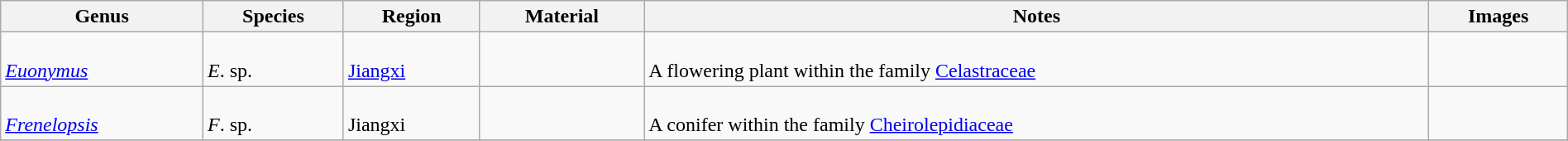<table class="wikitable" align="center" width="100%">
<tr>
<th>Genus</th>
<th>Species</th>
<th>Region</th>
<th>Material</th>
<th>Notes</th>
<th>Images</th>
</tr>
<tr>
<td><br><em><a href='#'>Euonymus</a></em></td>
<td><br><em>E</em>. sp.</td>
<td><br><a href='#'>Jiangxi</a></td>
<td></td>
<td><br>A flowering plant within the family <a href='#'>Celastraceae</a></td>
<td></td>
</tr>
<tr>
<td><br><em><a href='#'>Frenelopsis</a></em></td>
<td><br><em>F</em>. sp.</td>
<td><br>Jiangxi</td>
<td></td>
<td><br>A conifer within the family <a href='#'>Cheirolepidiaceae</a></td>
<td></td>
</tr>
<tr>
</tr>
</table>
